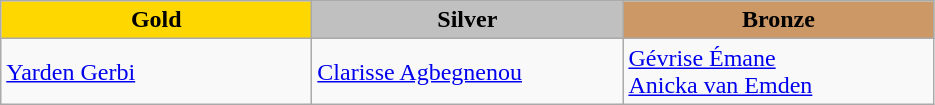<table class="wikitable" style="text-align:left">
<tr align="center">
<td width=200 bgcolor=gold><strong>Gold</strong></td>
<td width=200 bgcolor=silver><strong>Silver</strong></td>
<td width=200 bgcolor=CC9966><strong>Bronze</strong></td>
</tr>
<tr>
<td> <a href='#'>Yarden Gerbi</a></td>
<td> <a href='#'>Clarisse Agbegnenou</a></td>
<td> <a href='#'>Gévrise Émane</a><br> <a href='#'>Anicka van Emden</a></td>
</tr>
</table>
